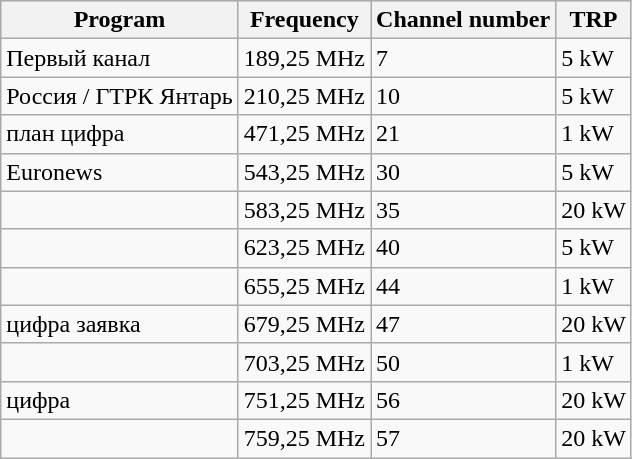<table class="wikitable">
<tr style="background:#dfdfdf">
<th>Program</th>
<th>Frequency</th>
<th>Channel number</th>
<th>TRP</th>
</tr>
<tr>
<td>Первый канал</td>
<td>189,25 MHz</td>
<td>7</td>
<td>5 kW</td>
</tr>
<tr>
<td>Россия / ГТРК Янтарь</td>
<td>210,25 MHz</td>
<td>10</td>
<td>5 kW</td>
</tr>
<tr>
<td>план цифра</td>
<td>471,25 MHz</td>
<td>21</td>
<td>1 kW</td>
</tr>
<tr>
<td>Euronews</td>
<td>543,25 MHz</td>
<td>30</td>
<td>5 kW</td>
</tr>
<tr>
<td></td>
<td>583,25 MHz</td>
<td>35</td>
<td>20 kW</td>
</tr>
<tr>
<td></td>
<td>623,25 MHz</td>
<td>40</td>
<td>5 kW</td>
</tr>
<tr>
<td></td>
<td>655,25 MHz</td>
<td>44</td>
<td>1 kW</td>
</tr>
<tr>
<td>цифра заявка</td>
<td>679,25 MHz</td>
<td>47</td>
<td>20 kW</td>
</tr>
<tr>
<td></td>
<td>703,25 MHz</td>
<td>50</td>
<td>1 kW</td>
</tr>
<tr>
<td>цифра</td>
<td>751,25 MHz</td>
<td>56</td>
<td>20 kW</td>
</tr>
<tr>
<td></td>
<td>759,25 MHz</td>
<td>57</td>
<td>20 kW</td>
</tr>
</table>
